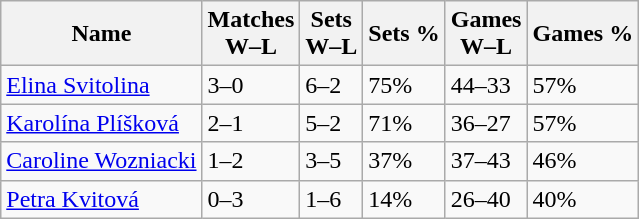<table class="wikitable">
<tr>
<th>Name</th>
<th>Matches<br>W–L</th>
<th>Sets<br>W–L</th>
<th>Sets %</th>
<th>Games<br>W–L</th>
<th>Games %</th>
</tr>
<tr>
<td> <a href='#'>Elina Svitolina</a></td>
<td>3–0</td>
<td>6–2</td>
<td>75%</td>
<td>44–33</td>
<td>57%</td>
</tr>
<tr>
<td> <a href='#'>Karolína Plíšková</a></td>
<td>2–1</td>
<td>5–2</td>
<td>71%</td>
<td>36–27</td>
<td>57%</td>
</tr>
<tr>
<td> <a href='#'>Caroline Wozniacki</a></td>
<td>1–2</td>
<td>3–5</td>
<td>37%</td>
<td>37–43</td>
<td>46%</td>
</tr>
<tr>
<td> <a href='#'>Petra Kvitová</a></td>
<td>0–3</td>
<td>1–6</td>
<td>14%</td>
<td>26–40</td>
<td>40%</td>
</tr>
</table>
